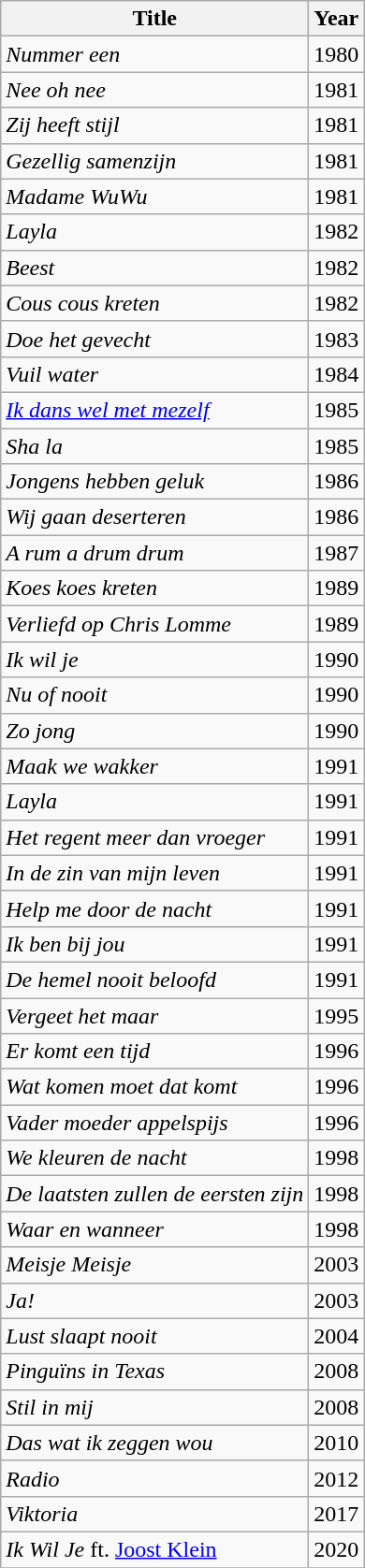<table class="wikitable">
<tr>
<th>Title</th>
<th>Year</th>
</tr>
<tr>
<td><em>Nummer een</em></td>
<td>1980</td>
</tr>
<tr>
<td><em>Nee oh nee</em></td>
<td>1981</td>
</tr>
<tr>
<td><em>Zij heeft stijl</em></td>
<td>1981</td>
</tr>
<tr>
<td><em>Gezellig samenzijn</em></td>
<td>1981</td>
</tr>
<tr>
<td><em>Madame WuWu</em></td>
<td>1981</td>
</tr>
<tr>
<td><em>Layla</em></td>
<td>1982</td>
</tr>
<tr>
<td><em>Beest</em></td>
<td>1982</td>
</tr>
<tr>
<td><em>Cous cous kreten</em></td>
<td>1982</td>
</tr>
<tr>
<td><em>Doe het gevecht</em></td>
<td>1983</td>
</tr>
<tr>
<td><em>Vuil water</em></td>
<td>1984</td>
</tr>
<tr>
<td><em><a href='#'>Ik dans wel met mezelf</a></em></td>
<td>1985</td>
</tr>
<tr>
<td><em>Sha la</em></td>
<td>1985</td>
</tr>
<tr>
<td><em>Jongens hebben geluk</em></td>
<td>1986</td>
</tr>
<tr>
<td><em>Wij gaan deserteren</em></td>
<td>1986</td>
</tr>
<tr>
<td><em>A rum a drum drum</em></td>
<td>1987</td>
</tr>
<tr>
<td><em>Koes koes kreten</em></td>
<td>1989</td>
</tr>
<tr>
<td><em>Verliefd op Chris Lomme</em></td>
<td>1989</td>
</tr>
<tr>
<td><em>Ik wil je</em></td>
<td>1990</td>
</tr>
<tr>
<td><em>Nu of nooit</em></td>
<td>1990</td>
</tr>
<tr>
<td><em>Zo jong</em></td>
<td>1990</td>
</tr>
<tr>
<td><em>Maak we wakker</em></td>
<td>1991</td>
</tr>
<tr>
<td><em>Layla</em></td>
<td>1991</td>
</tr>
<tr>
<td><em>Het regent meer dan vroeger</em></td>
<td>1991</td>
</tr>
<tr>
<td><em>In de zin van mijn leven</em></td>
<td>1991</td>
</tr>
<tr>
<td><em>Help me door de nacht</em></td>
<td>1991</td>
</tr>
<tr>
<td><em>Ik ben bij jou</em></td>
<td>1991</td>
</tr>
<tr>
<td><em>De hemel nooit beloofd</em></td>
<td>1991</td>
</tr>
<tr>
<td><em>Vergeet het maar</em></td>
<td>1995</td>
</tr>
<tr>
<td><em>Er komt een tijd</em></td>
<td>1996</td>
</tr>
<tr>
<td><em>Wat komen moet dat komt</em></td>
<td>1996</td>
</tr>
<tr>
<td><em>Vader moeder appelspijs</em></td>
<td>1996</td>
</tr>
<tr>
<td><em>We kleuren de nacht</em></td>
<td>1998</td>
</tr>
<tr>
<td><em>De laatsten zullen de eersten zijn</em></td>
<td>1998</td>
</tr>
<tr>
<td><em>Waar en wanneer</em></td>
<td>1998</td>
</tr>
<tr>
<td><em>Meisje Meisje</em></td>
<td>2003</td>
</tr>
<tr>
<td><em>Ja!</em></td>
<td>2003</td>
</tr>
<tr>
<td><em>Lust slaapt nooit</em></td>
<td>2004</td>
</tr>
<tr>
<td><em>Pinguïns in Texas</em></td>
<td>2008</td>
</tr>
<tr>
<td><em>Stil in mij</em></td>
<td>2008</td>
</tr>
<tr>
<td><em>Das wat ik zeggen wou</em></td>
<td>2010</td>
</tr>
<tr>
<td><em>Radio</em></td>
<td>2012</td>
</tr>
<tr>
<td><em>Viktoria</em></td>
<td>2017</td>
</tr>
<tr>
<td><em>Ik Wil Je</em> ft. <a href='#'>Joost Klein</a></td>
<td>2020</td>
</tr>
<tr>
</tr>
</table>
